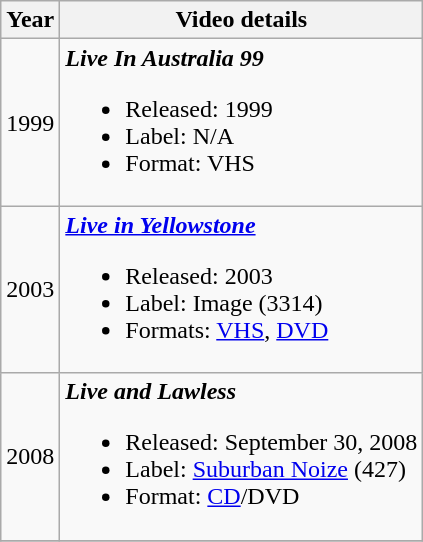<table class ="wikitable">
<tr>
<th>Year</th>
<th>Video details</th>
</tr>
<tr>
<td>1999</td>
<td><strong><em>Live In Australia 99</em></strong><br><ul><li>Released: 1999</li><li>Label: N/A</li><li>Format: VHS</li></ul></td>
</tr>
<tr>
<td>2003</td>
<td><strong><em><a href='#'>Live in Yellowstone</a></em></strong><br><ul><li>Released: 2003</li><li>Label: Image (3314)</li><li>Formats: <a href='#'>VHS</a>, <a href='#'>DVD</a></li></ul></td>
</tr>
<tr>
<td>2008</td>
<td><strong><em>Live and Lawless</em></strong><br><ul><li>Released: September 30, 2008</li><li>Label: <a href='#'>Suburban Noize</a> (427)</li><li>Format: <a href='#'>CD</a>/DVD</li></ul></td>
</tr>
<tr>
</tr>
</table>
